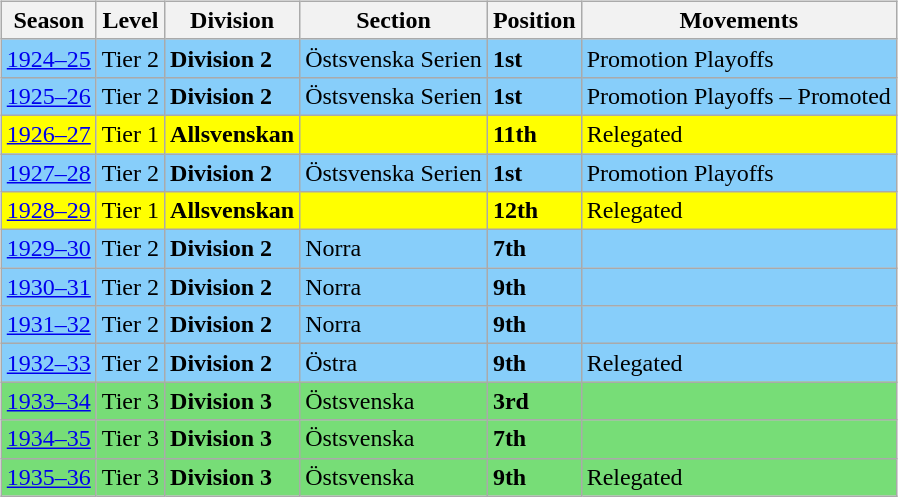<table>
<tr>
<td valign="top" width=0%><br><table class="wikitable">
<tr style="background:#f0f6fa;">
<th><strong>Season</strong></th>
<th><strong>Level</strong></th>
<th><strong>Division</strong></th>
<th><strong>Section</strong></th>
<th><strong>Position</strong></th>
<th><strong>Movements</strong></th>
</tr>
<tr>
<td style="background:#87CEFA;"><a href='#'>1924–25</a></td>
<td style="background:#87CEFA;">Tier 2</td>
<td style="background:#87CEFA;"><strong>Division 2</strong></td>
<td style="background:#87CEFA;">Östsvenska Serien</td>
<td style="background:#87CEFA;"><strong>1st</strong></td>
<td style="background:#87CEFA;">Promotion Playoffs</td>
</tr>
<tr>
<td style="background:#87CEFA;"><a href='#'>1925–26</a></td>
<td style="background:#87CEFA;">Tier 2</td>
<td style="background:#87CEFA;"><strong>Division 2</strong></td>
<td style="background:#87CEFA;">Östsvenska Serien</td>
<td style="background:#87CEFA;"><strong>1st</strong></td>
<td style="background:#87CEFA;">Promotion Playoffs – Promoted</td>
</tr>
<tr>
<td style="background:#FFFF00;"><a href='#'>1926–27</a></td>
<td style="background:#FFFF00;">Tier 1</td>
<td style="background:#FFFF00;"><strong> Allsvenskan </strong></td>
<td style="background:#FFFF00;"></td>
<td style="background:#FFFF00;"><strong>11th</strong></td>
<td style="background:#FFFF00;">Relegated</td>
</tr>
<tr>
<td style="background:#87CEFA;"><a href='#'>1927–28</a></td>
<td style="background:#87CEFA;">Tier 2</td>
<td style="background:#87CEFA;"><strong>Division 2</strong></td>
<td style="background:#87CEFA;">Östsvenska Serien</td>
<td style="background:#87CEFA;"><strong>1st</strong></td>
<td style="background:#87CEFA;">Promotion Playoffs</td>
</tr>
<tr>
<td style="background:#FFFF00;"><a href='#'>1928–29</a></td>
<td style="background:#FFFF00;">Tier 1</td>
<td style="background:#FFFF00;"><strong> Allsvenskan </strong></td>
<td style="background:#FFFF00;"></td>
<td style="background:#FFFF00;"><strong>12th</strong></td>
<td style="background:#FFFF00;">Relegated</td>
</tr>
<tr>
<td style="background:#87CEFA;"><a href='#'>1929–30</a></td>
<td style="background:#87CEFA;">Tier 2</td>
<td style="background:#87CEFA;"><strong>Division 2</strong></td>
<td style="background:#87CEFA;">Norra</td>
<td style="background:#87CEFA;"><strong>7th</strong></td>
<td style="background:#87CEFA;"></td>
</tr>
<tr>
<td style="background:#87CEFA;"><a href='#'>1930–31</a></td>
<td style="background:#87CEFA;">Tier 2</td>
<td style="background:#87CEFA;"><strong>Division 2</strong></td>
<td style="background:#87CEFA;">Norra</td>
<td style="background:#87CEFA;"><strong>9th</strong></td>
<td style="background:#87CEFA;"></td>
</tr>
<tr>
<td style="background:#87CEFA;"><a href='#'>1931–32</a></td>
<td style="background:#87CEFA;">Tier 2</td>
<td style="background:#87CEFA;"><strong>Division 2</strong></td>
<td style="background:#87CEFA;">Norra</td>
<td style="background:#87CEFA;"><strong>9th</strong></td>
<td style="background:#87CEFA;"></td>
</tr>
<tr>
<td style="background:#87CEFA;"><a href='#'>1932–33</a></td>
<td style="background:#87CEFA;">Tier 2</td>
<td style="background:#87CEFA;"><strong>Division 2</strong></td>
<td style="background:#87CEFA;">Östra</td>
<td style="background:#87CEFA;"><strong>9th</strong></td>
<td style="background:#87CEFA;">Relegated</td>
</tr>
<tr>
<td style="background:#77DD77;"><a href='#'>1933–34</a></td>
<td style="background:#77DD77;">Tier 3</td>
<td style="background:#77DD77;"><strong>Division 3</strong></td>
<td style="background:#77DD77;">Östsvenska</td>
<td style="background:#77DD77;"><strong>3rd</strong></td>
<td style="background:#77DD77;"></td>
</tr>
<tr>
<td style="background:#77DD77;"><a href='#'>1934–35</a></td>
<td style="background:#77DD77;">Tier 3</td>
<td style="background:#77DD77;"><strong>Division 3</strong></td>
<td style="background:#77DD77;">Östsvenska</td>
<td style="background:#77DD77;"><strong>7th</strong></td>
<td style="background:#77DD77;"></td>
</tr>
<tr>
<td style="background:#77DD77;"><a href='#'>1935–36</a></td>
<td style="background:#77DD77;">Tier 3</td>
<td style="background:#77DD77;"><strong>Division 3</strong></td>
<td style="background:#77DD77;">Östsvenska</td>
<td style="background:#77DD77;"><strong>9th</strong></td>
<td style="background:#77DD77;">Relegated</td>
</tr>
</table>

</td>
</tr>
</table>
